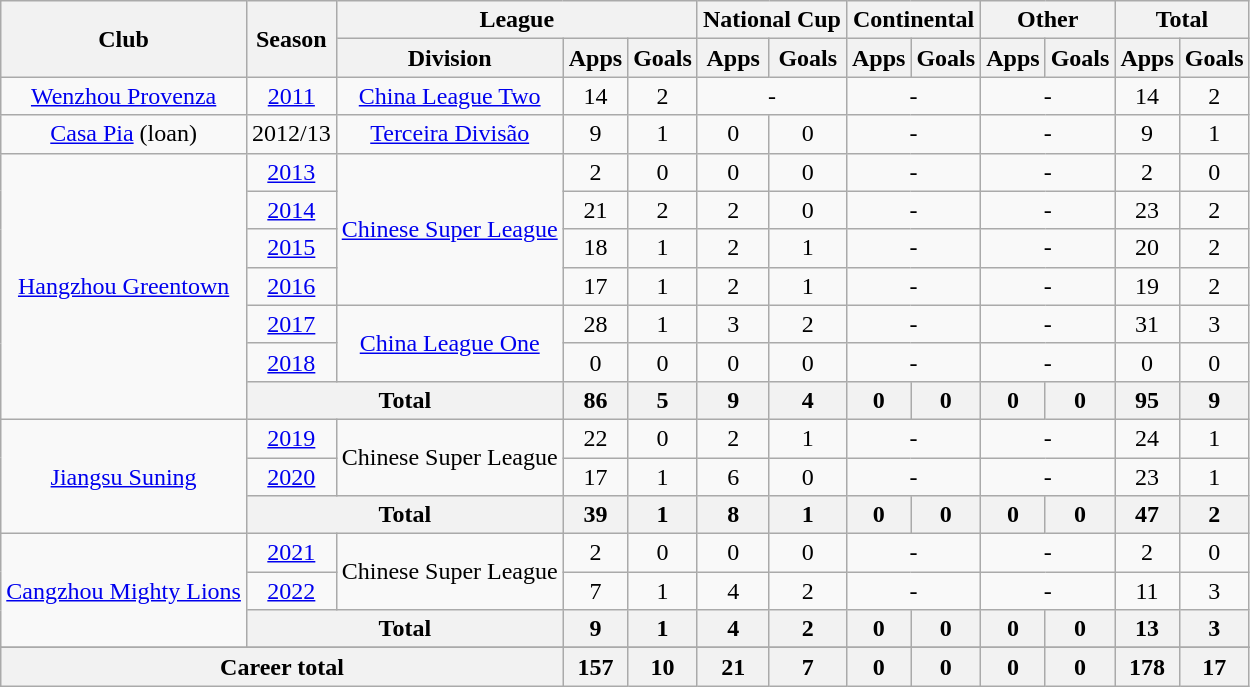<table class="wikitable" style="text-align: center">
<tr>
<th rowspan="2">Club</th>
<th rowspan="2">Season</th>
<th colspan="3">League</th>
<th colspan="2">National Cup</th>
<th colspan="2">Continental</th>
<th colspan="2">Other</th>
<th colspan="2">Total</th>
</tr>
<tr>
<th>Division</th>
<th>Apps</th>
<th>Goals</th>
<th>Apps</th>
<th>Goals</th>
<th>Apps</th>
<th>Goals</th>
<th>Apps</th>
<th>Goals</th>
<th>Apps</th>
<th>Goals</th>
</tr>
<tr>
<td><a href='#'>Wenzhou Provenza</a></td>
<td><a href='#'>2011</a></td>
<td><a href='#'>China League Two</a></td>
<td>14</td>
<td>2</td>
<td colspan="2">-</td>
<td colspan="2">-</td>
<td colspan="2">-</td>
<td>14</td>
<td>2</td>
</tr>
<tr>
<td><a href='#'>Casa Pia</a> (loan)</td>
<td>2012/13</td>
<td><a href='#'>Terceira Divisão</a></td>
<td>9</td>
<td>1</td>
<td>0</td>
<td>0</td>
<td colspan="2">-</td>
<td colspan="2">-</td>
<td>9</td>
<td>1</td>
</tr>
<tr>
<td rowspan="7"><a href='#'>Hangzhou Greentown</a></td>
<td><a href='#'>2013</a></td>
<td rowspan="4"><a href='#'>Chinese Super League</a></td>
<td>2</td>
<td>0</td>
<td>0</td>
<td>0</td>
<td colspan="2">-</td>
<td colspan="2">-</td>
<td>2</td>
<td>0</td>
</tr>
<tr>
<td><a href='#'>2014</a></td>
<td>21</td>
<td>2</td>
<td>2</td>
<td>0</td>
<td colspan="2">-</td>
<td colspan="2">-</td>
<td>23</td>
<td>2</td>
</tr>
<tr>
<td><a href='#'>2015</a></td>
<td>18</td>
<td>1</td>
<td>2</td>
<td>1</td>
<td colspan="2">-</td>
<td colspan="2">-</td>
<td>20</td>
<td>2</td>
</tr>
<tr>
<td><a href='#'>2016</a></td>
<td>17</td>
<td>1</td>
<td>2</td>
<td>1</td>
<td colspan="2">-</td>
<td colspan="2">-</td>
<td>19</td>
<td>2</td>
</tr>
<tr>
<td><a href='#'>2017</a></td>
<td rowspan=2><a href='#'>China League One</a></td>
<td>28</td>
<td>1</td>
<td>3</td>
<td>2</td>
<td colspan="2">-</td>
<td colspan="2">-</td>
<td>31</td>
<td>3</td>
</tr>
<tr>
<td><a href='#'>2018</a></td>
<td>0</td>
<td>0</td>
<td>0</td>
<td>0</td>
<td colspan="2">-</td>
<td colspan="2">-</td>
<td>0</td>
<td>0</td>
</tr>
<tr>
<th colspan="2"><strong>Total</strong></th>
<th>86</th>
<th>5</th>
<th>9</th>
<th>4</th>
<th>0</th>
<th>0</th>
<th>0</th>
<th>0</th>
<th>95</th>
<th>9</th>
</tr>
<tr>
<td rowspan=3><a href='#'>Jiangsu Suning</a></td>
<td><a href='#'>2019</a></td>
<td rowspan=2>Chinese Super League</td>
<td>22</td>
<td>0</td>
<td>2</td>
<td>1</td>
<td colspan="2">-</td>
<td colspan="2">-</td>
<td>24</td>
<td>1</td>
</tr>
<tr>
<td><a href='#'>2020</a></td>
<td>17</td>
<td>1</td>
<td>6</td>
<td>0</td>
<td colspan="2">-</td>
<td colspan="2">-</td>
<td>23</td>
<td>1</td>
</tr>
<tr>
<th colspan="2"><strong>Total</strong></th>
<th>39</th>
<th>1</th>
<th>8</th>
<th>1</th>
<th>0</th>
<th>0</th>
<th>0</th>
<th>0</th>
<th>47</th>
<th>2</th>
</tr>
<tr>
<td rowspan=3><a href='#'>Cangzhou Mighty Lions</a></td>
<td><a href='#'>2021</a></td>
<td rowspan=2>Chinese Super League</td>
<td>2</td>
<td>0</td>
<td>0</td>
<td>0</td>
<td colspan="2">-</td>
<td colspan="2">-</td>
<td>2</td>
<td>0</td>
</tr>
<tr>
<td><a href='#'>2022</a></td>
<td>7</td>
<td>1</td>
<td>4</td>
<td>2</td>
<td colspan="2">-</td>
<td colspan="2">-</td>
<td>11</td>
<td>3</td>
</tr>
<tr>
<th colspan="2"><strong>Total</strong></th>
<th>9</th>
<th>1</th>
<th>4</th>
<th>2</th>
<th>0</th>
<th>0</th>
<th>0</th>
<th>0</th>
<th>13</th>
<th>3</th>
</tr>
<tr>
</tr>
<tr>
<th colspan=3>Career total</th>
<th>157</th>
<th>10</th>
<th>21</th>
<th>7</th>
<th>0</th>
<th>0</th>
<th>0</th>
<th>0</th>
<th>178</th>
<th>17</th>
</tr>
</table>
